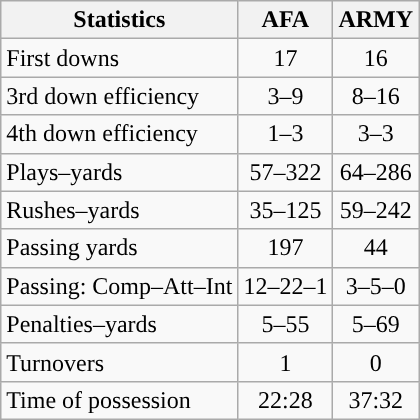<table class="wikitable">
<tr>
<th>Statistics</th>
<th>AFA</th>
<th>ARMY</th>
</tr>
<tr>
<td>First downs</td>
<td align=center>17</td>
<td align=center>16</td>
</tr>
<tr>
<td>3rd down efficiency</td>
<td align=center>3–9</td>
<td align=center>8–16</td>
</tr>
<tr>
<td>4th down efficiency</td>
<td align=center>1–3</td>
<td align=center>3–3</td>
</tr>
<tr>
<td>Plays–yards</td>
<td align=center>57–322</td>
<td align=center>64–286</td>
</tr>
<tr>
<td>Rushes–yards</td>
<td align=center>35–125</td>
<td align=center>59–242</td>
</tr>
<tr>
<td>Passing yards</td>
<td align=center>197</td>
<td align=center>44</td>
</tr>
<tr>
<td>Passing: Comp–Att–Int</td>
<td align=center>12–22–1</td>
<td align=center>3–5–0</td>
</tr>
<tr>
<td>Penalties–yards</td>
<td align=center>5–55</td>
<td align=center>5–69</td>
</tr>
<tr>
<td>Turnovers</td>
<td align=center>1</td>
<td align=center>0</td>
</tr>
<tr>
<td>Time of possession</td>
<td align=center>22:28</td>
<td align=center>37:32</td>
</tr>
</table>
